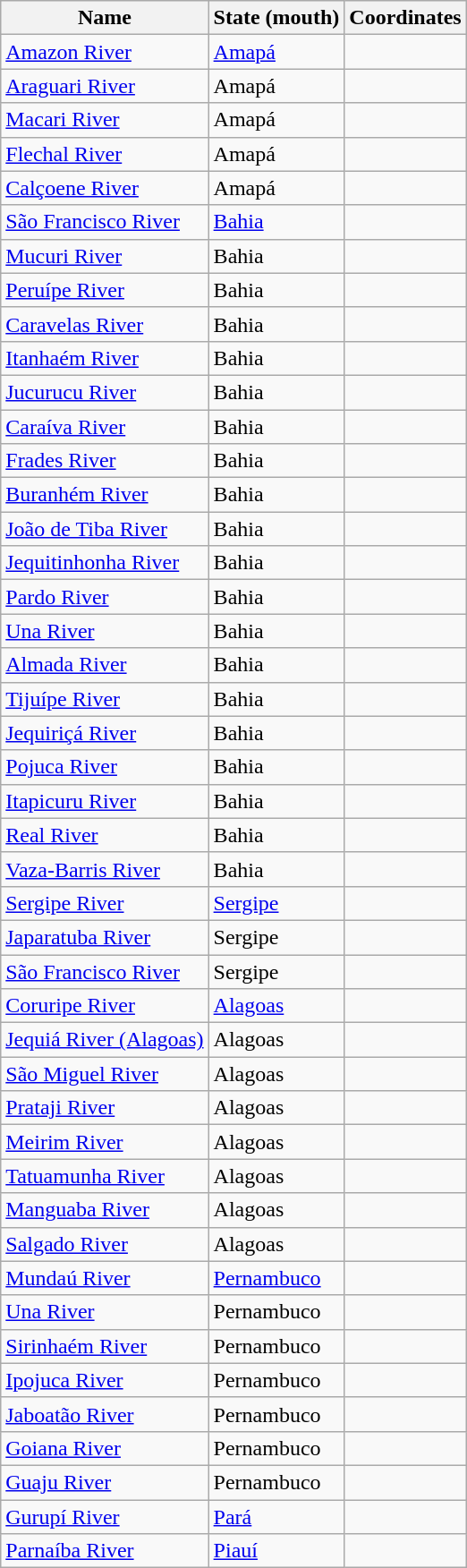<table class="wikitable sortable plainrowheaders">
<tr>
<th>Name</th>
<th>State (mouth)</th>
<th>Coordinates</th>
</tr>
<tr>
<td><a href='#'>Amazon River</a></td>
<td><a href='#'>Amapá</a></td>
<td></td>
</tr>
<tr>
<td><a href='#'>Araguari River</a></td>
<td>Amapá</td>
<td></td>
</tr>
<tr>
<td><a href='#'>Macari River</a></td>
<td>Amapá</td>
<td></td>
</tr>
<tr>
<td><a href='#'>Flechal River</a></td>
<td>Amapá</td>
<td></td>
</tr>
<tr>
<td><a href='#'>Calçoene River</a></td>
<td>Amapá</td>
<td></td>
</tr>
<tr>
<td><a href='#'>São Francisco River</a></td>
<td><a href='#'>Bahia</a></td>
<td></td>
</tr>
<tr>
<td><a href='#'>Mucuri River</a></td>
<td>Bahia</td>
<td></td>
</tr>
<tr>
<td><a href='#'>Peruípe River</a></td>
<td>Bahia</td>
<td></td>
</tr>
<tr>
<td><a href='#'>Caravelas River</a></td>
<td>Bahia</td>
<td></td>
</tr>
<tr>
<td><a href='#'>Itanhaém River</a></td>
<td>Bahia</td>
<td></td>
</tr>
<tr>
<td><a href='#'>Jucurucu River</a></td>
<td>Bahia</td>
<td></td>
</tr>
<tr>
<td><a href='#'>Caraíva River</a></td>
<td>Bahia</td>
<td></td>
</tr>
<tr>
<td><a href='#'>Frades River</a></td>
<td>Bahia</td>
<td></td>
</tr>
<tr>
<td><a href='#'>Buranhém River</a></td>
<td>Bahia</td>
<td></td>
</tr>
<tr>
<td><a href='#'>João de Tiba River</a></td>
<td>Bahia</td>
<td></td>
</tr>
<tr>
<td><a href='#'>Jequitinhonha River</a></td>
<td>Bahia</td>
<td></td>
</tr>
<tr>
<td><a href='#'>Pardo River</a></td>
<td>Bahia</td>
<td></td>
</tr>
<tr>
<td><a href='#'>Una River</a></td>
<td>Bahia</td>
<td></td>
</tr>
<tr>
<td><a href='#'>Almada River</a></td>
<td>Bahia</td>
<td></td>
</tr>
<tr>
<td><a href='#'>Tijuípe River</a></td>
<td>Bahia</td>
<td></td>
</tr>
<tr>
<td><a href='#'>Jequiriçá River</a></td>
<td>Bahia</td>
<td></td>
</tr>
<tr>
<td><a href='#'>Pojuca River</a></td>
<td>Bahia</td>
<td></td>
</tr>
<tr>
<td><a href='#'>Itapicuru River</a></td>
<td>Bahia</td>
<td></td>
</tr>
<tr>
<td><a href='#'>Real River</a></td>
<td>Bahia</td>
<td></td>
</tr>
<tr>
<td><a href='#'>Vaza-Barris River</a></td>
<td>Bahia</td>
<td></td>
</tr>
<tr>
<td><a href='#'>Sergipe River</a></td>
<td><a href='#'>Sergipe</a></td>
<td></td>
</tr>
<tr>
<td><a href='#'>Japaratuba River</a></td>
<td>Sergipe</td>
<td></td>
</tr>
<tr>
<td><a href='#'>São Francisco River</a></td>
<td>Sergipe</td>
<td></td>
</tr>
<tr>
<td><a href='#'>Coruripe River</a></td>
<td><a href='#'>Alagoas</a></td>
<td></td>
</tr>
<tr>
<td><a href='#'>Jequiá River (Alagoas)</a></td>
<td>Alagoas</td>
<td></td>
</tr>
<tr>
<td><a href='#'>São Miguel River</a></td>
<td>Alagoas</td>
<td></td>
</tr>
<tr>
<td><a href='#'>Prataji River</a></td>
<td>Alagoas</td>
<td></td>
</tr>
<tr>
<td><a href='#'>Meirim River</a></td>
<td>Alagoas</td>
<td></td>
</tr>
<tr>
<td><a href='#'>Tatuamunha River</a></td>
<td>Alagoas</td>
<td></td>
</tr>
<tr>
<td><a href='#'>Manguaba River</a></td>
<td>Alagoas</td>
<td></td>
</tr>
<tr>
<td><a href='#'>Salgado River</a></td>
<td>Alagoas</td>
<td></td>
</tr>
<tr>
<td><a href='#'>Mundaú River</a></td>
<td><a href='#'>Pernambuco</a></td>
<td></td>
</tr>
<tr>
<td><a href='#'>Una River</a></td>
<td>Pernambuco</td>
<td></td>
</tr>
<tr>
<td><a href='#'>Sirinhaém River</a></td>
<td>Pernambuco</td>
<td></td>
</tr>
<tr>
<td><a href='#'>Ipojuca River</a></td>
<td>Pernambuco</td>
<td></td>
</tr>
<tr>
<td><a href='#'>Jaboatão River</a></td>
<td>Pernambuco</td>
<td></td>
</tr>
<tr>
<td><a href='#'>Goiana River</a></td>
<td>Pernambuco</td>
<td></td>
</tr>
<tr>
<td><a href='#'>Guaju River</a></td>
<td>Pernambuco</td>
<td></td>
</tr>
<tr>
<td><a href='#'>Gurupí River</a></td>
<td><a href='#'>Pará</a></td>
<td></td>
</tr>
<tr>
<td><a href='#'>Parnaíba River</a></td>
<td><a href='#'>Piauí</a></td>
<td></td>
</tr>
</table>
